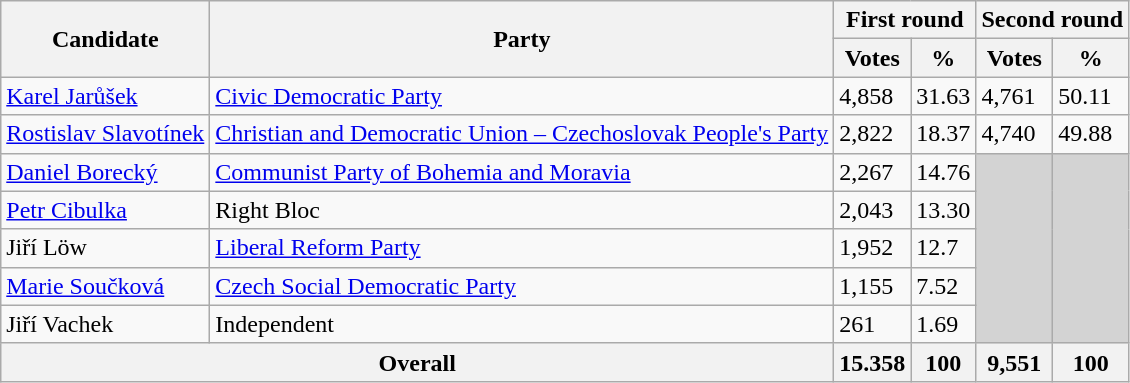<table class="wikitable">
<tr>
<th rowspan=2>Candidate</th>
<th rowspan=2>Party</th>
<th colspan=2>First round</th>
<th colspan=2>Second round</th>
</tr>
<tr>
<th>Votes</th>
<th>%</th>
<th>Votes</th>
<th>%</th>
</tr>
<tr>
<td><a href='#'>Karel Jarůšek</a></td>
<td><a href='#'>Civic Democratic Party</a></td>
<td>4,858</td>
<td>31.63</td>
<td>4,761</td>
<td>50.11</td>
</tr>
<tr>
<td><a href='#'>Rostislav Slavotínek</a></td>
<td><a href='#'>Christian and Democratic Union – Czechoslovak People's Party</a></td>
<td>2,822</td>
<td>18.37</td>
<td>4,740</td>
<td>49.88</td>
</tr>
<tr>
<td><a href='#'>Daniel Borecký</a></td>
<td><a href='#'>Communist Party of Bohemia and Moravia</a></td>
<td>2,267</td>
<td>14.76</td>
<td rowspan="5"  style="background-color:lightgrey;"> </td>
<td rowspan="5"  style="background-color:lightgrey;"> </td>
</tr>
<tr>
<td><a href='#'>Petr Cibulka</a></td>
<td>Right Bloc</td>
<td>2,043</td>
<td>13.30</td>
</tr>
<tr>
<td>Jiří Löw</td>
<td><a href='#'>Liberal Reform Party</a></td>
<td>1,952</td>
<td>12.7</td>
</tr>
<tr>
<td><a href='#'>Marie Součková</a></td>
<td><a href='#'>Czech Social Democratic Party</a></td>
<td>1,155</td>
<td>7.52</td>
</tr>
<tr>
<td>Jiří Vachek</td>
<td>Independent</td>
<td>261</td>
<td>1.69</td>
</tr>
<tr>
<th Colspan="2">Overall</th>
<th>15.358</th>
<th>100</th>
<th>9,551</th>
<th>100</th>
</tr>
</table>
